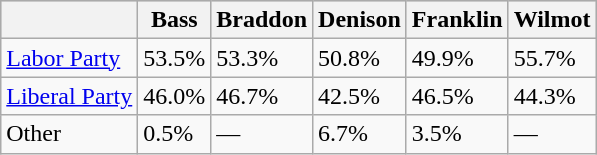<table class="wikitable">
<tr style="background:#ccc;">
<th></th>
<th>Bass</th>
<th>Braddon</th>
<th>Denison</th>
<th>Franklin</th>
<th>Wilmot</th>
</tr>
<tr>
<td><a href='#'>Labor Party</a></td>
<td>53.5%</td>
<td>53.3%</td>
<td>50.8%</td>
<td>49.9%</td>
<td>55.7%</td>
</tr>
<tr>
<td><a href='#'>Liberal Party</a></td>
<td>46.0%</td>
<td>46.7%</td>
<td>42.5%</td>
<td>46.5%</td>
<td>44.3%</td>
</tr>
<tr>
<td>Other</td>
<td>0.5%</td>
<td>—</td>
<td>6.7%</td>
<td>3.5%</td>
<td>—</td>
</tr>
</table>
